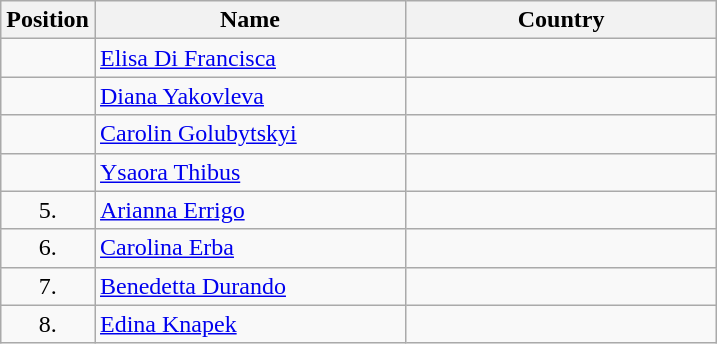<table class="wikitable">
<tr>
<th width="20">Position</th>
<th width="200">Name</th>
<th width="200">Country</th>
</tr>
<tr>
<td align="center"></td>
<td><a href='#'>Elisa Di Francisca</a></td>
<td></td>
</tr>
<tr>
<td align="center"></td>
<td><a href='#'>Diana Yakovleva</a></td>
<td></td>
</tr>
<tr>
<td align="center"></td>
<td><a href='#'>Carolin Golubytskyi</a></td>
<td></td>
</tr>
<tr>
<td align="center"></td>
<td><a href='#'>Ysaora Thibus</a></td>
<td></td>
</tr>
<tr>
<td align="center">5.</td>
<td><a href='#'>Arianna Errigo</a></td>
<td></td>
</tr>
<tr>
<td align="center">6.</td>
<td><a href='#'>Carolina Erba</a></td>
<td></td>
</tr>
<tr>
<td align="center">7.</td>
<td><a href='#'>Benedetta Durando</a></td>
<td></td>
</tr>
<tr>
<td align="center">8.</td>
<td><a href='#'>Edina Knapek</a></td>
<td></td>
</tr>
</table>
